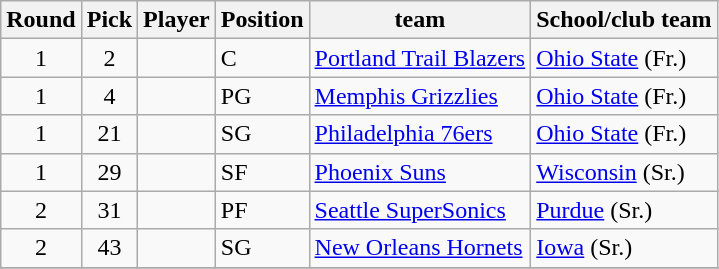<table class="wikitable sortable sortable">
<tr>
<th>Round</th>
<th>Pick</th>
<th>Player</th>
<th>Position</th>
<th>team</th>
<th>School/club team</th>
</tr>
<tr>
<td align=center>1</td>
<td align=center>2</td>
<td></td>
<td>C</td>
<td><a href='#'>Portland Trail Blazers</a></td>
<td><a href='#'>Ohio State</a> (Fr.)</td>
</tr>
<tr>
<td align=center>1</td>
<td align=center>4</td>
<td></td>
<td>PG</td>
<td><a href='#'>Memphis Grizzlies</a></td>
<td><a href='#'>Ohio State</a> (Fr.)</td>
</tr>
<tr>
<td align=center>1</td>
<td align=center>21</td>
<td></td>
<td>SG</td>
<td><a href='#'>Philadelphia 76ers</a></td>
<td><a href='#'>Ohio State</a> (Fr.)</td>
</tr>
<tr>
<td align=center>1</td>
<td align=center>29</td>
<td></td>
<td>SF</td>
<td><a href='#'>Phoenix Suns</a></td>
<td><a href='#'>Wisconsin</a> (Sr.)</td>
</tr>
<tr>
<td align=center>2</td>
<td align=center>31</td>
<td></td>
<td>PF</td>
<td><a href='#'>Seattle SuperSonics</a></td>
<td><a href='#'>Purdue</a> (Sr.)</td>
</tr>
<tr>
<td align=center>2</td>
<td align=center>43</td>
<td></td>
<td>SG</td>
<td><a href='#'>New Orleans Hornets</a></td>
<td><a href='#'>Iowa</a> (Sr.)</td>
</tr>
<tr>
</tr>
</table>
